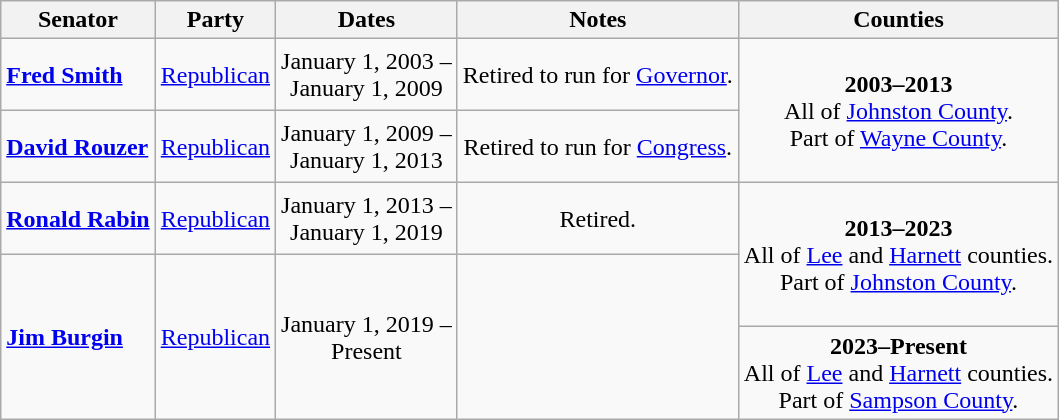<table class=wikitable style="text-align:center">
<tr>
<th>Senator</th>
<th>Party</th>
<th>Dates</th>
<th>Notes</th>
<th>Counties</th>
</tr>
<tr style="height:3em">
<td align=left><strong><a href='#'>Fred Smith</a></strong></td>
<td><a href='#'>Republican</a></td>
<td nowrap>January 1, 2003 – <br> January 1, 2009</td>
<td>Retired to run for <a href='#'>Governor</a>.</td>
<td rowspan=2><strong>2003–2013</strong><br> All of <a href='#'>Johnston County</a>. <br> Part of <a href='#'>Wayne County</a>.</td>
</tr>
<tr style="height:3em">
<td align=left><strong><a href='#'>David Rouzer</a></strong></td>
<td><a href='#'>Republican</a></td>
<td nowrap>January 1, 2009 – <br> January 1, 2013</td>
<td>Retired to run for <a href='#'>Congress</a>.</td>
</tr>
<tr style="height:3em">
<td align=left><strong><a href='#'>Ronald Rabin</a></strong></td>
<td><a href='#'>Republican</a></td>
<td nowrap>January 1, 2013 – <br> January 1, 2019</td>
<td>Retired.</td>
<td rowspan=2><strong>2013–2023</strong><br> All of <a href='#'>Lee</a> and <a href='#'>Harnett</a> counties. <br> Part of <a href='#'>Johnston County</a>.</td>
</tr>
<tr style="height:3em">
<td rowspan=2 align=left><strong><a href='#'>Jim Burgin</a></strong></td>
<td rowspan=2 ><a href='#'>Republican</a></td>
<td rowspan=2 nowrap>January 1, 2019 – <br> Present</td>
<td rowspan=2></td>
</tr>
<tr style="height:3em">
<td><strong>2023–Present</strong><br> All of <a href='#'>Lee</a> and <a href='#'>Harnett</a> counties. <br> Part of <a href='#'>Sampson County</a>.</td>
</tr>
</table>
